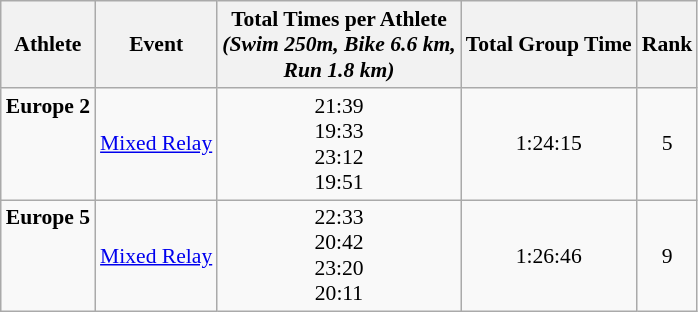<table class="wikitable" style="font-size:90%;">
<tr>
<th>Athlete</th>
<th>Event</th>
<th>Total Times per Athlete<br><em>(Swim 250m, Bike 6.6 km,<br>Run 1.8 km)</em></th>
<th>Total Group Time</th>
<th>Rank</th>
</tr>
<tr align=center>
<td align=left><strong>Europe 2</strong><br><br><br><br></td>
<td align=left><a href='#'>Mixed Relay</a></td>
<td>21:39<br>19:33<br>23:12<br>19:51</td>
<td>1:24:15</td>
<td>5</td>
</tr>
<tr align=center>
<td align=left><strong>Europe 5</strong><br><br><br><br></td>
<td align=left><a href='#'>Mixed Relay</a></td>
<td>22:33<br>20:42<br>23:20<br>20:11</td>
<td>1:26:46</td>
<td>9</td>
</tr>
</table>
